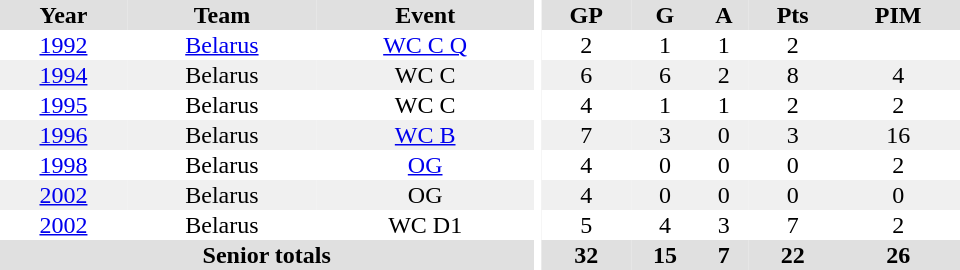<table border="0" cellpadding="1" cellspacing="0" style="text-align:center; width:40em">
<tr bgcolor="#e0e0e0">
<th>Year</th>
<th>Team</th>
<th>Event</th>
<th rowspan="99" bgcolor="#ffffff"></th>
<th>GP</th>
<th>G</th>
<th>A</th>
<th>Pts</th>
<th>PIM</th>
</tr>
<tr>
<td><a href='#'>1992</a></td>
<td><a href='#'>Belarus</a></td>
<td><a href='#'>WC C Q</a></td>
<td>2</td>
<td>1</td>
<td>1</td>
<td>2</td>
<td></td>
</tr>
<tr bgcolor="#f0f0f0">
<td><a href='#'>1994</a></td>
<td>Belarus</td>
<td>WC C</td>
<td>6</td>
<td>6</td>
<td>2</td>
<td>8</td>
<td>4</td>
</tr>
<tr>
<td><a href='#'>1995</a></td>
<td>Belarus</td>
<td>WC C</td>
<td>4</td>
<td>1</td>
<td>1</td>
<td>2</td>
<td>2</td>
</tr>
<tr bgcolor="#f0f0f0">
<td><a href='#'>1996</a></td>
<td>Belarus</td>
<td><a href='#'>WC B</a></td>
<td>7</td>
<td>3</td>
<td>0</td>
<td>3</td>
<td>16</td>
</tr>
<tr>
<td><a href='#'>1998</a></td>
<td>Belarus</td>
<td><a href='#'>OG</a></td>
<td>4</td>
<td>0</td>
<td>0</td>
<td>0</td>
<td>2</td>
</tr>
<tr bgcolor="#f0f0f0">
<td><a href='#'>2002</a></td>
<td>Belarus</td>
<td>OG</td>
<td>4</td>
<td>0</td>
<td>0</td>
<td>0</td>
<td>0</td>
</tr>
<tr>
<td><a href='#'>2002</a></td>
<td>Belarus</td>
<td>WC D1</td>
<td>5</td>
<td>4</td>
<td>3</td>
<td>7</td>
<td>2</td>
</tr>
<tr bgcolor="#e0e0e0">
<th colspan="3">Senior totals</th>
<th>32</th>
<th>15</th>
<th>7</th>
<th>22</th>
<th>26</th>
</tr>
</table>
